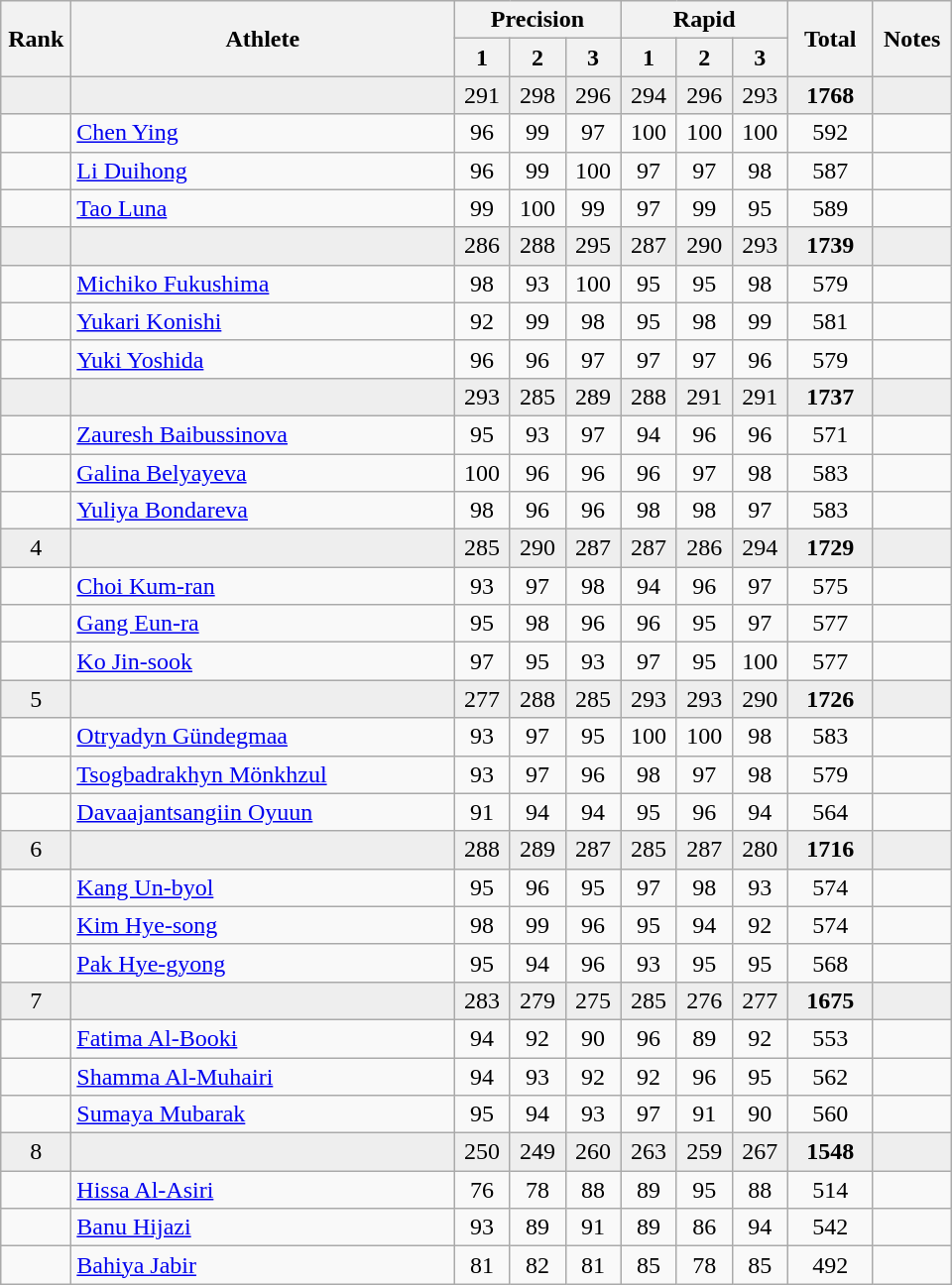<table class="wikitable" style="text-align:center">
<tr>
<th rowspan=2 width=40>Rank</th>
<th rowspan=2 width=250>Athlete</th>
<th colspan=3>Precision</th>
<th colspan=3>Rapid</th>
<th rowspan=2 width=50>Total</th>
<th rowspan=2 width=45>Notes</th>
</tr>
<tr>
<th width=30>1</th>
<th width=30>2</th>
<th width=30>3</th>
<th width=30>1</th>
<th width=30>2</th>
<th width=30>3</th>
</tr>
<tr bgcolor=eeeeee>
<td></td>
<td align=left></td>
<td>291</td>
<td>298</td>
<td>296</td>
<td>294</td>
<td>296</td>
<td>293</td>
<td><strong>1768</strong></td>
<td></td>
</tr>
<tr>
<td></td>
<td align=left><a href='#'>Chen Ying</a></td>
<td>96</td>
<td>99</td>
<td>97</td>
<td>100</td>
<td>100</td>
<td>100</td>
<td>592</td>
<td></td>
</tr>
<tr>
<td></td>
<td align=left><a href='#'>Li Duihong</a></td>
<td>96</td>
<td>99</td>
<td>100</td>
<td>97</td>
<td>97</td>
<td>98</td>
<td>587</td>
<td></td>
</tr>
<tr>
<td></td>
<td align=left><a href='#'>Tao Luna</a></td>
<td>99</td>
<td>100</td>
<td>99</td>
<td>97</td>
<td>99</td>
<td>95</td>
<td>589</td>
<td></td>
</tr>
<tr bgcolor=eeeeee>
<td></td>
<td align=left></td>
<td>286</td>
<td>288</td>
<td>295</td>
<td>287</td>
<td>290</td>
<td>293</td>
<td><strong>1739</strong></td>
<td></td>
</tr>
<tr>
<td></td>
<td align=left><a href='#'>Michiko Fukushima</a></td>
<td>98</td>
<td>93</td>
<td>100</td>
<td>95</td>
<td>95</td>
<td>98</td>
<td>579</td>
<td></td>
</tr>
<tr>
<td></td>
<td align=left><a href='#'>Yukari Konishi</a></td>
<td>92</td>
<td>99</td>
<td>98</td>
<td>95</td>
<td>98</td>
<td>99</td>
<td>581</td>
<td></td>
</tr>
<tr>
<td></td>
<td align=left><a href='#'>Yuki Yoshida</a></td>
<td>96</td>
<td>96</td>
<td>97</td>
<td>97</td>
<td>97</td>
<td>96</td>
<td>579</td>
</tr>
<tr bgcolor=eeeeee>
<td></td>
<td align=left></td>
<td>293</td>
<td>285</td>
<td>289</td>
<td>288</td>
<td>291</td>
<td>291</td>
<td><strong>1737</strong></td>
<td></td>
</tr>
<tr>
<td></td>
<td align=left><a href='#'>Zauresh Baibussinova</a></td>
<td>95</td>
<td>93</td>
<td>97</td>
<td>94</td>
<td>96</td>
<td>96</td>
<td>571</td>
<td></td>
</tr>
<tr>
<td></td>
<td align=left><a href='#'>Galina Belyayeva</a></td>
<td>100</td>
<td>96</td>
<td>96</td>
<td>96</td>
<td>97</td>
<td>98</td>
<td>583</td>
<td></td>
</tr>
<tr>
<td></td>
<td align=left><a href='#'>Yuliya Bondareva</a></td>
<td>98</td>
<td>96</td>
<td>96</td>
<td>98</td>
<td>98</td>
<td>97</td>
<td>583</td>
<td></td>
</tr>
<tr bgcolor=eeeeee>
<td>4</td>
<td align=left></td>
<td>285</td>
<td>290</td>
<td>287</td>
<td>287</td>
<td>286</td>
<td>294</td>
<td><strong>1729</strong></td>
<td></td>
</tr>
<tr>
<td></td>
<td align=left><a href='#'>Choi Kum-ran</a></td>
<td>93</td>
<td>97</td>
<td>98</td>
<td>94</td>
<td>96</td>
<td>97</td>
<td>575</td>
<td></td>
</tr>
<tr>
<td></td>
<td align=left><a href='#'>Gang Eun-ra</a></td>
<td>95</td>
<td>98</td>
<td>96</td>
<td>96</td>
<td>95</td>
<td>97</td>
<td>577</td>
<td></td>
</tr>
<tr>
<td></td>
<td align=left><a href='#'>Ko Jin-sook</a></td>
<td>97</td>
<td>95</td>
<td>93</td>
<td>97</td>
<td>95</td>
<td>100</td>
<td>577</td>
<td></td>
</tr>
<tr bgcolor=eeeeee>
<td>5</td>
<td align=left></td>
<td>277</td>
<td>288</td>
<td>285</td>
<td>293</td>
<td>293</td>
<td>290</td>
<td><strong>1726</strong></td>
<td></td>
</tr>
<tr>
<td></td>
<td align=left><a href='#'>Otryadyn Gündegmaa</a></td>
<td>93</td>
<td>97</td>
<td>95</td>
<td>100</td>
<td>100</td>
<td>98</td>
<td>583</td>
<td></td>
</tr>
<tr>
<td></td>
<td align=left><a href='#'>Tsogbadrakhyn Mönkhzul</a></td>
<td>93</td>
<td>97</td>
<td>96</td>
<td>98</td>
<td>97</td>
<td>98</td>
<td>579</td>
<td></td>
</tr>
<tr>
<td></td>
<td align=left><a href='#'>Davaajantsangiin Oyuun</a></td>
<td>91</td>
<td>94</td>
<td>94</td>
<td>95</td>
<td>96</td>
<td>94</td>
<td>564</td>
<td></td>
</tr>
<tr bgcolor=eeeeee>
<td>6</td>
<td align=left></td>
<td>288</td>
<td>289</td>
<td>287</td>
<td>285</td>
<td>287</td>
<td>280</td>
<td><strong>1716</strong></td>
<td></td>
</tr>
<tr>
<td></td>
<td align=left><a href='#'>Kang Un-byol</a></td>
<td>95</td>
<td>96</td>
<td>95</td>
<td>97</td>
<td>98</td>
<td>93</td>
<td>574</td>
<td></td>
</tr>
<tr>
<td></td>
<td align=left><a href='#'>Kim Hye-song</a></td>
<td>98</td>
<td>99</td>
<td>96</td>
<td>95</td>
<td>94</td>
<td>92</td>
<td>574</td>
<td></td>
</tr>
<tr>
<td></td>
<td align=left><a href='#'>Pak Hye-gyong</a></td>
<td>95</td>
<td>94</td>
<td>96</td>
<td>93</td>
<td>95</td>
<td>95</td>
<td>568</td>
<td></td>
</tr>
<tr bgcolor=eeeeee>
<td>7</td>
<td align=left></td>
<td>283</td>
<td>279</td>
<td>275</td>
<td>285</td>
<td>276</td>
<td>277</td>
<td><strong>1675</strong></td>
<td></td>
</tr>
<tr>
<td></td>
<td align=left><a href='#'>Fatima Al-Booki</a></td>
<td>94</td>
<td>92</td>
<td>90</td>
<td>96</td>
<td>89</td>
<td>92</td>
<td>553</td>
<td></td>
</tr>
<tr>
<td></td>
<td align=left><a href='#'>Shamma Al-Muhairi</a></td>
<td>94</td>
<td>93</td>
<td>92</td>
<td>92</td>
<td>96</td>
<td>95</td>
<td>562</td>
<td></td>
</tr>
<tr>
<td></td>
<td align=left><a href='#'>Sumaya Mubarak</a></td>
<td>95</td>
<td>94</td>
<td>93</td>
<td>97</td>
<td>91</td>
<td>90</td>
<td>560</td>
<td></td>
</tr>
<tr bgcolor=eeeeee>
<td>8</td>
<td align=left></td>
<td>250</td>
<td>249</td>
<td>260</td>
<td>263</td>
<td>259</td>
<td>267</td>
<td><strong>1548</strong></td>
<td></td>
</tr>
<tr>
<td></td>
<td align=left><a href='#'>Hissa Al-Asiri</a></td>
<td>76</td>
<td>78</td>
<td>88</td>
<td>89</td>
<td>95</td>
<td>88</td>
<td>514</td>
<td></td>
</tr>
<tr>
<td></td>
<td align=left><a href='#'>Banu Hijazi</a></td>
<td>93</td>
<td>89</td>
<td>91</td>
<td>89</td>
<td>86</td>
<td>94</td>
<td>542</td>
<td></td>
</tr>
<tr>
<td></td>
<td align=left><a href='#'>Bahiya Jabir</a></td>
<td>81</td>
<td>82</td>
<td>81</td>
<td>85</td>
<td>78</td>
<td>85</td>
<td>492</td>
<td></td>
</tr>
</table>
